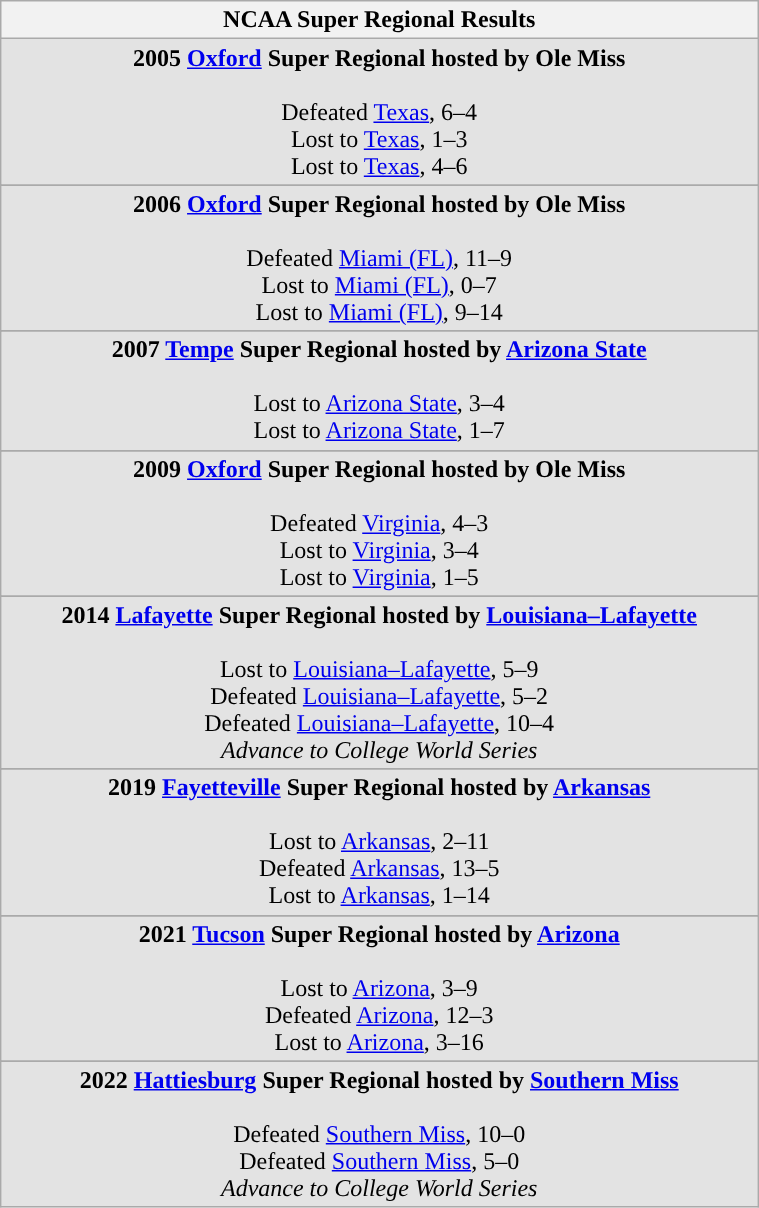<table Class="wikitable" width="40%">
<tr>
<th>NCAA Super Regional Results</th>
</tr>
<tr style="background: #e3e3e3;">
<td align="center"><strong>2005 <a href='#'>Oxford</a> Super Regional hosted by Ole Miss </strong><br><br>Defeated <a href='#'>Texas</a>, 6–4<br>
Lost to <a href='#'>Texas</a>, 1–3<br>
Lost to <a href='#'>Texas</a>, 4–6<br></td>
</tr>
<tr>
</tr>
<tr style="background: #e3e3e3;">
<td align="center"><strong>2006 <a href='#'>Oxford</a> Super Regional hosted by Ole Miss </strong><br><br>Defeated <a href='#'>Miami (FL)</a>, 11–9<br>
Lost to <a href='#'>Miami (FL)</a>, 0–7<br>
Lost to <a href='#'>Miami (FL)</a>, 9–14<br></td>
</tr>
<tr>
</tr>
<tr style="background: #e3e3e3;">
<td align="center"><strong>2007 <a href='#'>Tempe</a> Super Regional hosted by <a href='#'>Arizona State</a> </strong><br><br>Lost to <a href='#'>Arizona State</a>, 3–4<br>
Lost to <a href='#'>Arizona State</a>, 1–7<br></td>
</tr>
<tr>
</tr>
<tr style="background: #e3e3e3;">
<td align="center"><strong>2009 <a href='#'>Oxford</a> Super Regional hosted by Ole Miss </strong><br><br>Defeated <a href='#'>Virginia</a>, 4–3<br>
Lost to <a href='#'>Virginia</a>, 3–4<br>
Lost to <a href='#'>Virginia</a>, 1–5<br></td>
</tr>
<tr>
</tr>
<tr style="background: #e3e3e3;">
<td align="center"><strong>2014 <a href='#'>Lafayette</a> Super Regional hosted by <a href='#'>Louisiana–Lafayette</a> </strong><br><br>Lost to <a href='#'>Louisiana–Lafayette</a>, 5–9<br>
Defeated <a href='#'>Louisiana–Lafayette</a>, 5–2<br>
Defeated <a href='#'>Louisiana–Lafayette</a>, 10–4<br>
<em>Advance to College World Series</em></td>
</tr>
<tr>
</tr>
<tr style="background: #e3e3e3;">
<td align="center"><strong>2019 <a href='#'>Fayetteville</a> Super Regional hosted by <a href='#'>Arkansas</a> </strong><br><br>Lost to <a href='#'>Arkansas</a>, 2–11<br>
Defeated <a href='#'>Arkansas</a>, 13–5<br>
Lost to <a href='#'>Arkansas</a>, 1–14<br></td>
</tr>
<tr>
</tr>
<tr style="background: #e3e3e3;">
<td align="center"><strong>2021 <a href='#'>Tucson</a> Super Regional hosted by <a href='#'>Arizona</a> </strong><br><br>Lost to <a href='#'>Arizona</a>, 3–9<br>
Defeated <a href='#'>Arizona</a>, 12–3<br>
Lost to <a href='#'>Arizona</a>, 3–16</td>
</tr>
<tr>
</tr>
<tr style="background: #e3e3e3;">
<td align="center"><strong>2022 <a href='#'>Hattiesburg</a> Super Regional hosted by <a href='#'>Southern Miss</a> </strong><br><br>Defeated <a href='#'>Southern Miss</a>, 10–0<br>
Defeated <a href='#'>Southern Miss</a>, 5–0<br>
<em>Advance to College World Series</em></td>
</tr>
</table>
